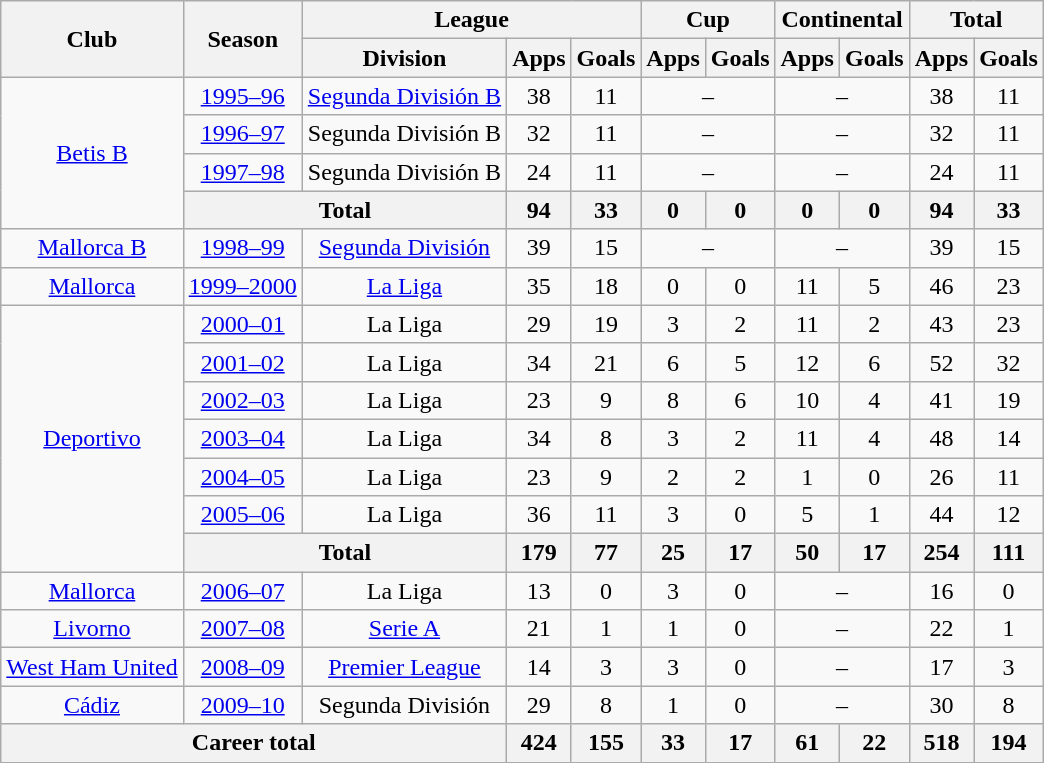<table class="wikitable" style="text-align:center">
<tr>
<th rowspan="2">Club</th>
<th rowspan="2">Season</th>
<th colspan="3">League</th>
<th colspan="2">Cup</th>
<th colspan="2">Continental</th>
<th colspan="2">Total</th>
</tr>
<tr>
<th>Division</th>
<th>Apps</th>
<th>Goals</th>
<th>Apps</th>
<th>Goals</th>
<th>Apps</th>
<th>Goals</th>
<th>Apps</th>
<th>Goals</th>
</tr>
<tr>
<td rowspan="4"><a href='#'>Betis B</a></td>
<td><a href='#'>1995–96</a></td>
<td><a href='#'>Segunda División B</a></td>
<td>38</td>
<td>11</td>
<td colspan="2">–</td>
<td colspan="2">–</td>
<td>38</td>
<td>11</td>
</tr>
<tr>
<td><a href='#'>1996–97</a></td>
<td>Segunda División B</td>
<td>32</td>
<td>11</td>
<td colspan="2">–</td>
<td colspan="2">–</td>
<td>32</td>
<td>11</td>
</tr>
<tr>
<td><a href='#'>1997–98</a></td>
<td>Segunda División B</td>
<td>24</td>
<td>11</td>
<td colspan="2">–</td>
<td colspan="2">–</td>
<td>24</td>
<td>11</td>
</tr>
<tr>
<th colspan="2">Total</th>
<th>94</th>
<th>33</th>
<th>0</th>
<th>0</th>
<th>0</th>
<th>0</th>
<th>94</th>
<th>33</th>
</tr>
<tr>
<td><a href='#'>Mallorca B</a></td>
<td><a href='#'>1998–99</a></td>
<td><a href='#'>Segunda División</a></td>
<td>39</td>
<td>15</td>
<td colspan="2">–</td>
<td colspan="2">–</td>
<td>39</td>
<td>15</td>
</tr>
<tr>
<td><a href='#'>Mallorca</a></td>
<td><a href='#'>1999–2000</a></td>
<td><a href='#'>La Liga</a></td>
<td>35</td>
<td>18</td>
<td>0</td>
<td>0</td>
<td>11</td>
<td>5</td>
<td>46</td>
<td>23</td>
</tr>
<tr>
<td rowspan="7"><a href='#'>Deportivo</a></td>
<td><a href='#'>2000–01</a></td>
<td>La Liga</td>
<td>29</td>
<td>19</td>
<td>3</td>
<td>2</td>
<td>11</td>
<td>2</td>
<td>43</td>
<td>23</td>
</tr>
<tr>
<td><a href='#'>2001–02</a></td>
<td>La Liga</td>
<td>34</td>
<td>21</td>
<td>6</td>
<td>5</td>
<td>12</td>
<td>6</td>
<td>52</td>
<td>32</td>
</tr>
<tr>
<td><a href='#'>2002–03</a></td>
<td>La Liga</td>
<td>23</td>
<td>9</td>
<td>8</td>
<td>6</td>
<td>10</td>
<td>4</td>
<td>41</td>
<td>19</td>
</tr>
<tr>
<td><a href='#'>2003–04</a></td>
<td>La Liga</td>
<td>34</td>
<td>8</td>
<td>3</td>
<td>2</td>
<td>11</td>
<td>4</td>
<td>48</td>
<td>14</td>
</tr>
<tr>
<td><a href='#'>2004–05</a></td>
<td>La Liga</td>
<td>23</td>
<td>9</td>
<td>2</td>
<td>2</td>
<td>1</td>
<td>0</td>
<td>26</td>
<td>11</td>
</tr>
<tr>
<td><a href='#'>2005–06</a></td>
<td>La Liga</td>
<td>36</td>
<td>11</td>
<td>3</td>
<td>0</td>
<td>5</td>
<td>1</td>
<td>44</td>
<td>12</td>
</tr>
<tr>
<th colspan="2">Total</th>
<th>179</th>
<th>77</th>
<th>25</th>
<th>17</th>
<th>50</th>
<th>17</th>
<th>254</th>
<th>111</th>
</tr>
<tr>
<td><a href='#'>Mallorca</a></td>
<td><a href='#'>2006–07</a></td>
<td>La Liga</td>
<td>13</td>
<td>0</td>
<td>3</td>
<td>0</td>
<td colspan="2">–</td>
<td>16</td>
<td>0</td>
</tr>
<tr>
<td><a href='#'>Livorno</a></td>
<td><a href='#'>2007–08</a></td>
<td><a href='#'>Serie A</a></td>
<td>21</td>
<td>1</td>
<td>1</td>
<td>0</td>
<td colspan="2">–</td>
<td>22</td>
<td>1</td>
</tr>
<tr>
<td><a href='#'>West Ham United</a></td>
<td><a href='#'>2008–09</a></td>
<td><a href='#'>Premier League</a></td>
<td>14</td>
<td>3</td>
<td>3</td>
<td>0</td>
<td colspan="2">–</td>
<td>17</td>
<td>3</td>
</tr>
<tr>
<td><a href='#'>Cádiz</a></td>
<td><a href='#'>2009–10</a></td>
<td>Segunda División</td>
<td>29</td>
<td>8</td>
<td>1</td>
<td>0</td>
<td colspan="2">–</td>
<td>30</td>
<td>8</td>
</tr>
<tr>
<th colspan="3">Career total</th>
<th>424</th>
<th>155</th>
<th>33</th>
<th>17</th>
<th>61</th>
<th>22</th>
<th>518</th>
<th>194</th>
</tr>
</table>
